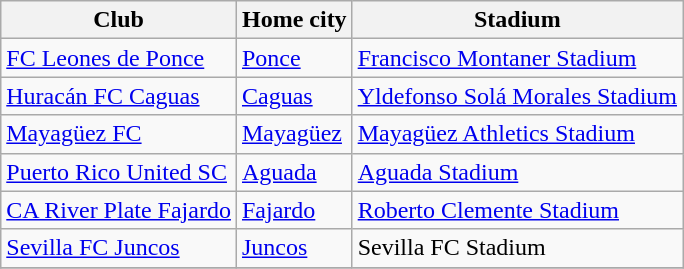<table class="wikitable sortable">
<tr>
<th>Club</th>
<th>Home city</th>
<th>Stadium</th>
</tr>
<tr>
<td><a href='#'>FC Leones de Ponce</a></td>
<td><a href='#'>Ponce</a></td>
<td><a href='#'>Francisco Montaner Stadium</a></td>
</tr>
<tr>
<td><a href='#'>Huracán FC Caguas</a></td>
<td><a href='#'>Caguas</a></td>
<td><a href='#'>Yldefonso Solá Morales Stadium</a></td>
</tr>
<tr>
<td><a href='#'>Mayagüez FC</a></td>
<td><a href='#'>Mayagüez</a></td>
<td><a href='#'>Mayagüez Athletics Stadium</a></td>
</tr>
<tr>
<td><a href='#'>Puerto Rico United SC</a></td>
<td><a href='#'>Aguada</a></td>
<td><a href='#'>Aguada Stadium</a></td>
</tr>
<tr>
<td><a href='#'>CA River Plate Fajardo</a></td>
<td><a href='#'>Fajardo</a></td>
<td><a href='#'>Roberto Clemente Stadium</a></td>
</tr>
<tr>
<td><a href='#'>Sevilla FC Juncos</a></td>
<td><a href='#'>Juncos</a></td>
<td>Sevilla FC Stadium</td>
</tr>
<tr>
</tr>
</table>
